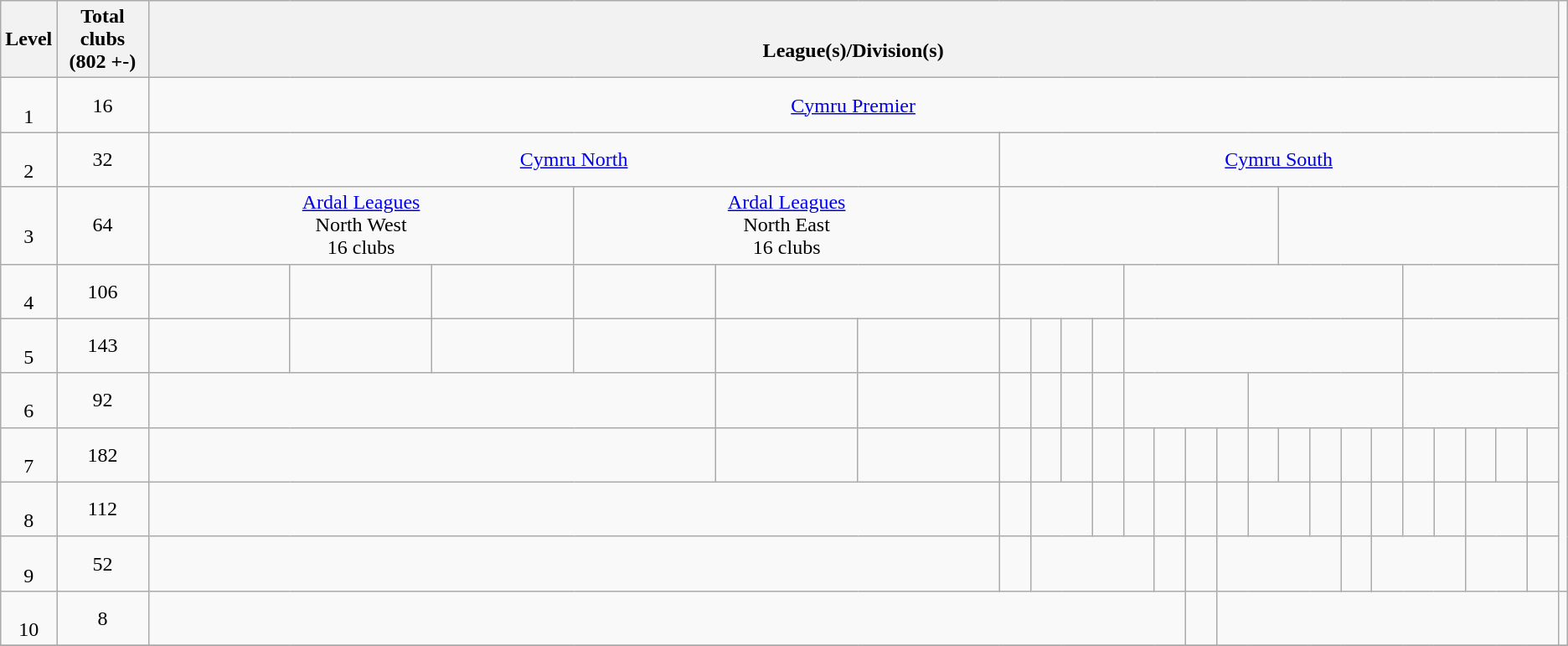<table class="wikitable" style="text-align: center;">
<tr>
<th width=3%>Level</th>
<th>Total clubs (802 +-)</th>
<th colspan="24" width="90%"><br>League(s)/Division(s)</th>
</tr>
<tr>
<td><br>1</td>
<td>16</td>
<td colspan="24"><a href='#'>Cymru Premier</a><br></td>
</tr>
<tr>
<td><br>2</td>
<td>32</td>
<td colspan="6"><a href='#'>Cymru North</a><br></td>
<td colspan="18"><a href='#'>Cymru South</a><br></td>
</tr>
<tr>
<td><br>3</td>
<td>64</td>
<td colspan="3"><a href='#'>Ardal Leagues</a><br>North West<br>16 clubs</td>
<td colspan="3"><a href='#'>Ardal Leagues</a><br>North East<br>16 clubs</td>
<td colspan="9"><br></td>
<td colspan="9"><br></td>
</tr>
<tr>
<td><br>4</td>
<td>106</td>
<td colspan="1"> </td>
<td colspan="1"><br></td>
<td colspan="1"><br></td>
<td colspan="1"><br></td>
<td colspan="2"><br></td>
<td colspan="4"><br></td>
<td colspan="9"><br></td>
<td colspan="5"><br></td>
</tr>
<tr>
<td><br>5</td>
<td>143</td>
<td><br></td>
<td><br></td>
<td><br></td>
<td><br></td>
<td><br></td>
<td><br></td>
<td><br></td>
<td><br></td>
<td><br></td>
<td><br></td>
<td colspan="9"><br></td>
<td colspan="5"><br></td>
</tr>
<tr>
<td><br>6</td>
<td>92</td>
<td colspan="4"></td>
<td><br></td>
<td colspan="1"></td>
<td><br></td>
<td><br></td>
<td><br></td>
<td><br></td>
<td colspan="4"><br></td>
<td colspan="5"><br></td>
<td colspan="5"><br></td>
</tr>
<tr>
<td><br>7</td>
<td>182</td>
<td colspan="4"></td>
<td><br></td>
<td colspan="1"></td>
<td><br></td>
<td><br></td>
<td colspan="1"></td>
<td><br></td>
<td><br></td>
<td><br></td>
<td><br></td>
<td><br></td>
<td><br></td>
<td><br></td>
<td><br></td>
<td><br></td>
<td><br></td>
<td><br></td>
<td><br></td>
<td><br></td>
<td><br></td>
<td><br></td>
</tr>
<tr>
<td><br>8</td>
<td>112</td>
<td colspan="6"></td>
<td><br></td>
<td colspan="2"></td>
<td><br></td>
<td></td>
<td><br></td>
<td><br></td>
<td><br></td>
<td colspan="2"></td>
<td><br></td>
<td><br></td>
<td><br></td>
<td></td>
<td><br></td>
<td colspan="2"><br></td>
<td><br></td>
</tr>
<tr>
<td><br>9</td>
<td>52</td>
<td colspan="6"></td>
<td><br></td>
<td colspan="4"></td>
<td><br></td>
<td><br></td>
<td colspan="4"></td>
<td><br></td>
<td colspan="3"></td>
<td colspan="2"><br></td>
<td colspan="1"></td>
</tr>
<tr>
<td><br>10</td>
<td>8</td>
<td colspan="12"></td>
<td><br></td>
<td colspan="11"></td>
<td></td>
</tr>
<tr>
</tr>
</table>
